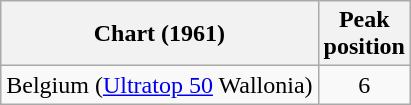<table class="wikitable">
<tr>
<th align="left">Chart (1961)</th>
<th align="center">Peak<br>position</th>
</tr>
<tr>
<td align="left">Belgium (<a href='#'>Ultratop 50</a> Wallonia)</td>
<td align="center">6</td>
</tr>
</table>
